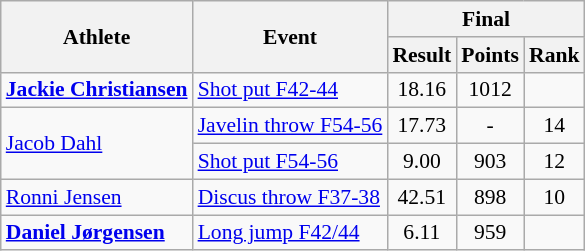<table class=wikitable style="font-size:90%">
<tr>
<th rowspan="2">Athlete</th>
<th rowspan="2">Event</th>
<th colspan="3">Final</th>
</tr>
<tr>
<th>Result</th>
<th>Points</th>
<th>Rank</th>
</tr>
<tr align=center>
<td align=left><strong><a href='#'>Jackie Christiansen</a></strong></td>
<td align=left><a href='#'>Shot put F42-44</a></td>
<td>18.16</td>
<td>1012</td>
<td></td>
</tr>
<tr align=center>
<td align=left rowspan=2><a href='#'>Jacob Dahl</a></td>
<td align=left><a href='#'>Javelin throw F54-56</a></td>
<td>17.73</td>
<td>-</td>
<td>14</td>
</tr>
<tr align=center>
<td align=left><a href='#'>Shot put F54-56</a></td>
<td>9.00</td>
<td>903</td>
<td>12</td>
</tr>
<tr align=center>
<td align=left><a href='#'>Ronni Jensen</a></td>
<td align=left><a href='#'>Discus throw F37-38</a></td>
<td>42.51</td>
<td>898</td>
<td>10</td>
</tr>
<tr align=center>
<td align=left><strong><a href='#'>Daniel Jørgensen</a></strong></td>
<td align=left><a href='#'>Long jump F42/44</a></td>
<td>6.11</td>
<td>959</td>
<td></td>
</tr>
</table>
